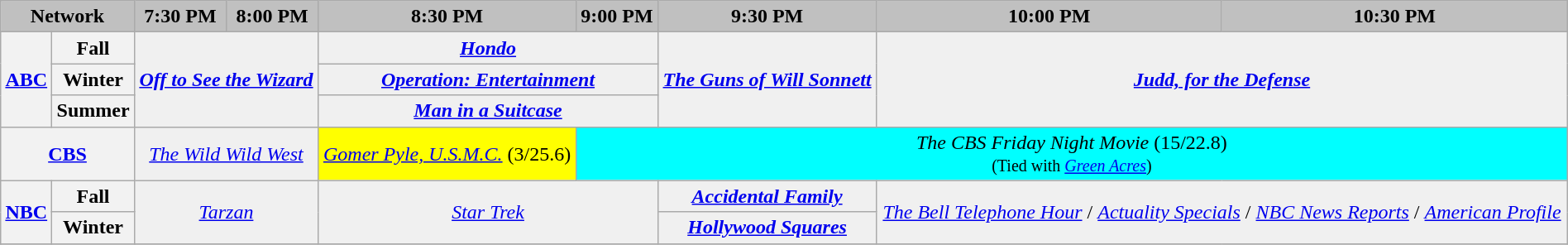<table class="wikitable" style="width:100%;margin-right:0;text-align:center">
<tr>
<th colspan="2" style="background-color:#C0C0C0;text-align:center">Network</th>
<th style="background-color:#C0C0C0;text-align:center">7:30 PM</th>
<th style="background-color:#C0C0C0;text-align:center">8:00 PM</th>
<th style="background-color:#C0C0C0;text-align:center">8:30 PM</th>
<th style="background-color:#C0C0C0;text-align:center">9:00 PM</th>
<th style="background-color:#C0C0C0;text-align:center">9:30 PM</th>
<th style="background-color:#C0C0C0;text-align:center">10:00 PM</th>
<th style="background-color:#C0C0C0;text-align:center">10:30 PM</th>
</tr>
<tr>
<th bgcolor="#C0C0C0" rowspan="3"><a href='#'>ABC</a></th>
<th>Fall</th>
<td bgcolor="#F0F0F0" colspan="2" rowspan="3"><strong><em><a href='#'>Off to See the Wizard</a></em></strong></td>
<td bgcolor="#F0F0F0" colspan="2"><strong><em><a href='#'>Hondo</a></em></strong></td>
<td bgcolor="#F0F0F0" rowspan="3"><strong><em><a href='#'>The Guns of Will Sonnett</a></em></strong></td>
<td bgcolor="#F0F0F0" colspan="2" rowspan="3"><strong><em><a href='#'>Judd, for the Defense</a></em></strong></td>
</tr>
<tr>
<th>Winter</th>
<td bgcolor="#F0F0F0" colspan="2"><strong><em><a href='#'>Operation: Entertainment</a></em></strong></td>
</tr>
<tr>
<th>Summer</th>
<td bgcolor="#F0F0F0" colspan="2"><strong><em><a href='#'>Man in a Suitcase</a></em></strong></td>
</tr>
<tr>
<th bgcolor="#C0C0C0" colspan="2"><a href='#'>CBS</a></th>
<td bgcolor="#F0F0F0" colspan="2"><em><a href='#'>The Wild Wild West</a></em></td>
<td bgcolor="#FFFF00"><em><a href='#'>Gomer Pyle, U.S.M.C.</a></em> (3/25.6)</td>
<td bgcolor="#00FFFF" colspan="4"><em>The CBS Friday Night Movie</em> (15/22.8)<br><small>(Tied with <em><a href='#'>Green Acres</a></em>)</small></td>
</tr>
<tr>
<th bgcolor="#C0C0C0" rowspan="2"><a href='#'>NBC</a></th>
<th>Fall</th>
<td bgcolor="#F0F0F0" rowspan="2" colspan="2"><em><a href='#'>Tarzan</a></em></td>
<td bgcolor="#F0F0F0" rowspan="2" colspan="2"><em><a href='#'>Star Trek</a></em></td>
<td bgcolor="#F0F0F0"><strong><em><a href='#'>Accidental Family</a></em></strong></td>
<td bgcolor="#F0F0F0" rowspan="2" colspan="2"><em><a href='#'>The Bell Telephone Hour</a></em> / <em><a href='#'>Actuality Specials</a></em> / <em><a href='#'>NBC News Reports</a></em> / <em><a href='#'>American Profile</a></em></td>
</tr>
<tr>
<th>Winter</th>
<td bgcolor="#F0F0F0"><strong><em><a href='#'>Hollywood Squares</a></em></strong></td>
</tr>
<tr>
</tr>
</table>
